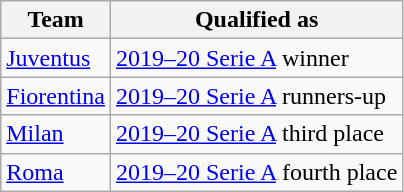<table class="wikitable">
<tr>
<th>Team</th>
<th>Qualified as</th>
</tr>
<tr>
<td><a href='#'>Juventus</a></td>
<td><a href='#'>2019–20 Serie A</a> winner</td>
</tr>
<tr>
<td><a href='#'>Fiorentina</a></td>
<td><a href='#'>2019–20 Serie A</a> runners-up</td>
</tr>
<tr>
<td><a href='#'>Milan</a></td>
<td><a href='#'>2019–20 Serie A</a> third place</td>
</tr>
<tr>
<td><a href='#'>Roma</a></td>
<td><a href='#'>2019–20 Serie A</a> fourth place</td>
</tr>
</table>
